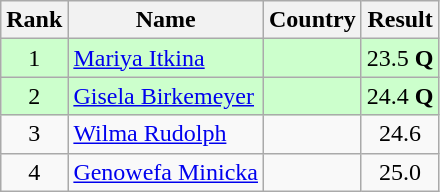<table class="wikitable" style="text-align:center">
<tr>
<th>Rank</th>
<th>Name</th>
<th>Country</th>
<th>Result</th>
</tr>
<tr bgcolor=ccffcc>
<td>1</td>
<td align="left"><a href='#'>Mariya Itkina</a></td>
<td align="left"></td>
<td>23.5 <strong>Q</strong></td>
</tr>
<tr bgcolor=ccffcc>
<td>2</td>
<td align="left"><a href='#'>Gisela Birkemeyer</a></td>
<td align="left"></td>
<td>24.4 <strong>Q</strong></td>
</tr>
<tr>
<td>3</td>
<td align="left"><a href='#'>Wilma Rudolph</a></td>
<td align="left"></td>
<td>24.6</td>
</tr>
<tr>
<td>4</td>
<td align="left"><a href='#'>Genowefa Minicka</a></td>
<td align="left"></td>
<td>25.0</td>
</tr>
</table>
